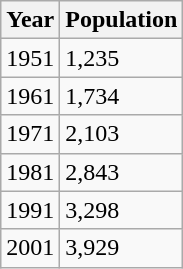<table class="wikitable">
<tr>
<th>Year</th>
<th>Population</th>
</tr>
<tr>
<td>1951</td>
<td>1,235</td>
</tr>
<tr>
<td>1961</td>
<td>1,734</td>
</tr>
<tr>
<td>1971</td>
<td>2,103</td>
</tr>
<tr>
<td>1981</td>
<td>2,843</td>
</tr>
<tr>
<td>1991</td>
<td>3,298</td>
</tr>
<tr>
<td>2001</td>
<td>3,929</td>
</tr>
</table>
